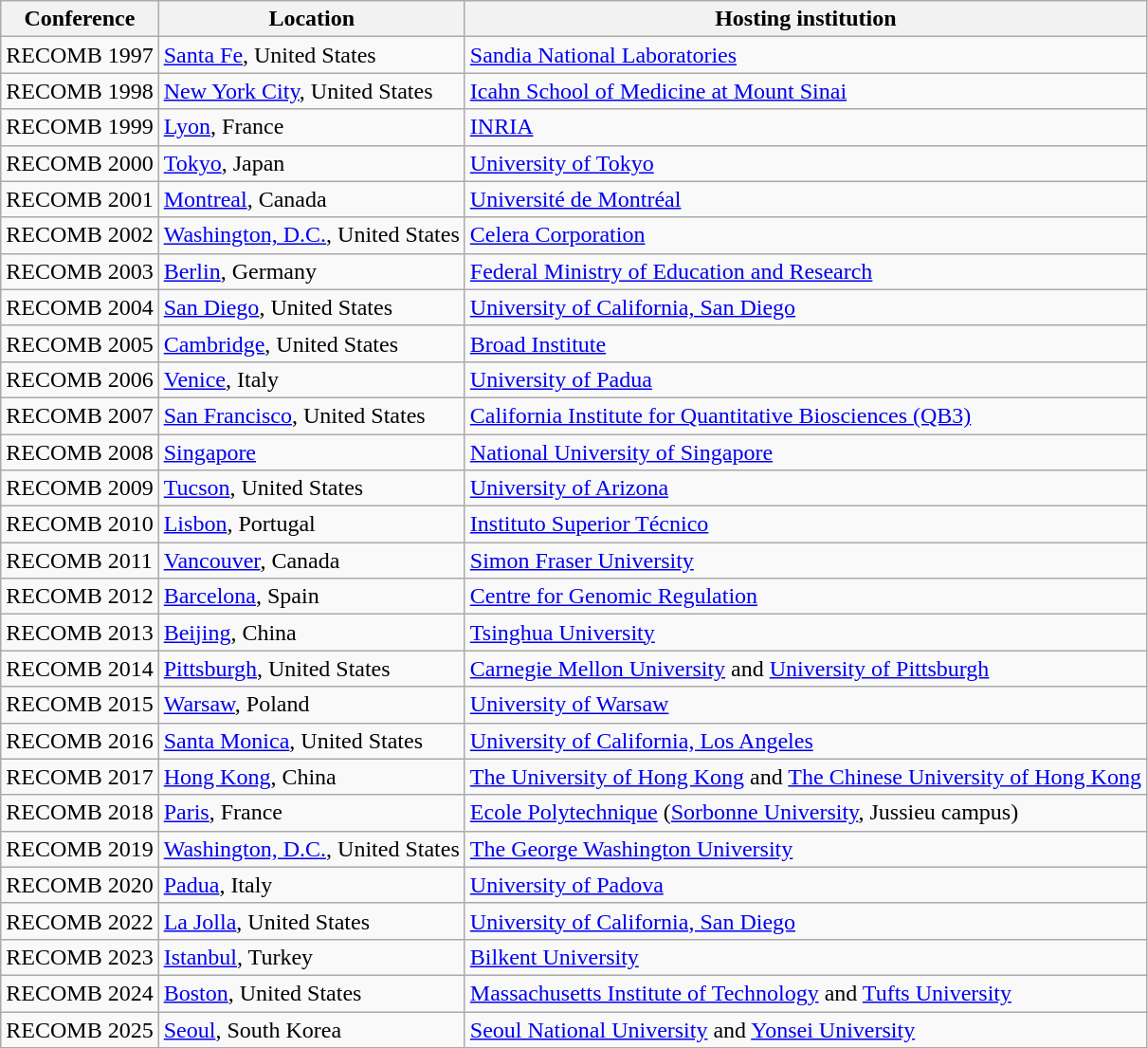<table class="wikitable">
<tr>
<th>Conference</th>
<th>Location</th>
<th>Hosting institution</th>
</tr>
<tr>
<td>RECOMB 1997</td>
<td><a href='#'>Santa Fe</a>, United States</td>
<td><a href='#'>Sandia National Laboratories</a></td>
</tr>
<tr>
<td>RECOMB 1998</td>
<td><a href='#'>New York City</a>, United States</td>
<td><a href='#'>Icahn School of Medicine at Mount Sinai</a></td>
</tr>
<tr>
<td>RECOMB 1999</td>
<td><a href='#'>Lyon</a>, France</td>
<td><a href='#'>INRIA</a></td>
</tr>
<tr>
<td>RECOMB 2000</td>
<td><a href='#'>Tokyo</a>, Japan</td>
<td><a href='#'>University of Tokyo</a></td>
</tr>
<tr>
<td>RECOMB 2001</td>
<td><a href='#'>Montreal</a>, Canada</td>
<td><a href='#'>Université de Montréal</a></td>
</tr>
<tr>
<td>RECOMB 2002</td>
<td><a href='#'>Washington, D.C.</a>, United States</td>
<td><a href='#'>Celera Corporation</a></td>
</tr>
<tr>
<td>RECOMB 2003</td>
<td><a href='#'>Berlin</a>, Germany</td>
<td><a href='#'>Federal Ministry of Education and Research</a></td>
</tr>
<tr>
<td>RECOMB 2004</td>
<td><a href='#'>San Diego</a>, United States</td>
<td><a href='#'>University of California, San Diego</a></td>
</tr>
<tr>
<td>RECOMB 2005</td>
<td><a href='#'>Cambridge</a>, United States</td>
<td><a href='#'>Broad Institute</a></td>
</tr>
<tr>
<td>RECOMB 2006</td>
<td><a href='#'>Venice</a>, Italy</td>
<td><a href='#'>University of Padua</a></td>
</tr>
<tr>
<td>RECOMB 2007</td>
<td><a href='#'>San Francisco</a>, United States</td>
<td><a href='#'>California Institute for Quantitative Biosciences (QB3)</a></td>
</tr>
<tr>
<td>RECOMB 2008</td>
<td><a href='#'>Singapore</a></td>
<td><a href='#'>National University of Singapore</a></td>
</tr>
<tr>
<td>RECOMB 2009</td>
<td><a href='#'>Tucson</a>, United States</td>
<td><a href='#'>University of Arizona</a></td>
</tr>
<tr>
<td>RECOMB 2010</td>
<td><a href='#'>Lisbon</a>, Portugal</td>
<td><a href='#'>Instituto Superior Técnico</a></td>
</tr>
<tr>
<td>RECOMB 2011</td>
<td><a href='#'>Vancouver</a>, Canada</td>
<td><a href='#'>Simon Fraser University</a></td>
</tr>
<tr>
<td>RECOMB 2012</td>
<td><a href='#'>Barcelona</a>, Spain</td>
<td><a href='#'>Centre for Genomic Regulation</a></td>
</tr>
<tr>
<td>RECOMB 2013</td>
<td><a href='#'>Beijing</a>, China</td>
<td><a href='#'>Tsinghua University</a></td>
</tr>
<tr>
<td>RECOMB 2014</td>
<td><a href='#'>Pittsburgh</a>, United States</td>
<td><a href='#'>Carnegie Mellon University</a> and <a href='#'>University of Pittsburgh</a></td>
</tr>
<tr>
<td>RECOMB 2015</td>
<td><a href='#'>Warsaw</a>, Poland</td>
<td><a href='#'>University of Warsaw</a></td>
</tr>
<tr>
<td>RECOMB 2016</td>
<td><a href='#'>Santa Monica</a>, United States</td>
<td><a href='#'>University of California, Los Angeles</a></td>
</tr>
<tr>
<td>RECOMB 2017</td>
<td><a href='#'>Hong Kong</a>, China</td>
<td><a href='#'>The University of Hong Kong</a> and <a href='#'>The Chinese University of Hong Kong</a></td>
</tr>
<tr>
<td>RECOMB 2018</td>
<td><a href='#'>Paris</a>, France</td>
<td><a href='#'>Ecole Polytechnique</a> (<a href='#'>Sorbonne University</a>, Jussieu campus)</td>
</tr>
<tr>
<td>RECOMB 2019</td>
<td><a href='#'>Washington, D.C.</a>, United States</td>
<td><a href='#'>The George Washington University</a></td>
</tr>
<tr>
<td>RECOMB 2020</td>
<td><a href='#'>Padua</a>, Italy</td>
<td><a href='#'>University of Padova</a></td>
</tr>
<tr>
<td>RECOMB 2022</td>
<td><a href='#'>La Jolla</a>, United States</td>
<td><a href='#'>University of California, San Diego</a></td>
</tr>
<tr>
<td>RECOMB 2023</td>
<td><a href='#'>Istanbul</a>, Turkey</td>
<td><a href='#'>Bilkent University</a></td>
</tr>
<tr>
<td>RECOMB 2024</td>
<td><a href='#'>Boston</a>, United States</td>
<td><a href='#'>Massachusetts Institute of Technology</a> and <a href='#'>Tufts University</a></td>
</tr>
<tr>
<td>RECOMB 2025</td>
<td><a href='#'>Seoul</a>, South Korea</td>
<td><a href='#'>Seoul National University</a> and <a href='#'>Yonsei University</a></td>
</tr>
</table>
